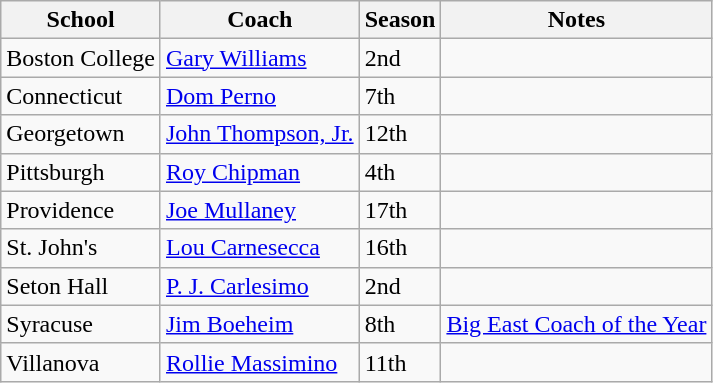<table class="wikitable">
<tr>
<th>School</th>
<th>Coach</th>
<th>Season</th>
<th>Notes</th>
</tr>
<tr>
<td>Boston College</td>
<td><a href='#'>Gary Williams</a></td>
<td>2nd</td>
<td></td>
</tr>
<tr>
<td>Connecticut</td>
<td><a href='#'>Dom Perno</a></td>
<td>7th</td>
<td></td>
</tr>
<tr>
<td>Georgetown</td>
<td><a href='#'>John Thompson, Jr.</a></td>
<td>12th</td>
<td></td>
</tr>
<tr>
<td>Pittsburgh</td>
<td><a href='#'>Roy Chipman</a></td>
<td>4th</td>
<td></td>
</tr>
<tr>
<td>Providence</td>
<td><a href='#'>Joe Mullaney</a></td>
<td>17th</td>
<td></td>
</tr>
<tr>
<td>St. John's</td>
<td><a href='#'>Lou Carnesecca</a></td>
<td>16th</td>
<td></td>
</tr>
<tr>
<td>Seton Hall</td>
<td><a href='#'>P. J. Carlesimo</a></td>
<td>2nd</td>
<td></td>
</tr>
<tr>
<td>Syracuse</td>
<td><a href='#'>Jim Boeheim</a></td>
<td>8th</td>
<td><a href='#'>Big East Coach of the Year</a></td>
</tr>
<tr>
<td>Villanova</td>
<td><a href='#'>Rollie Massimino</a></td>
<td>11th</td>
<td></td>
</tr>
</table>
